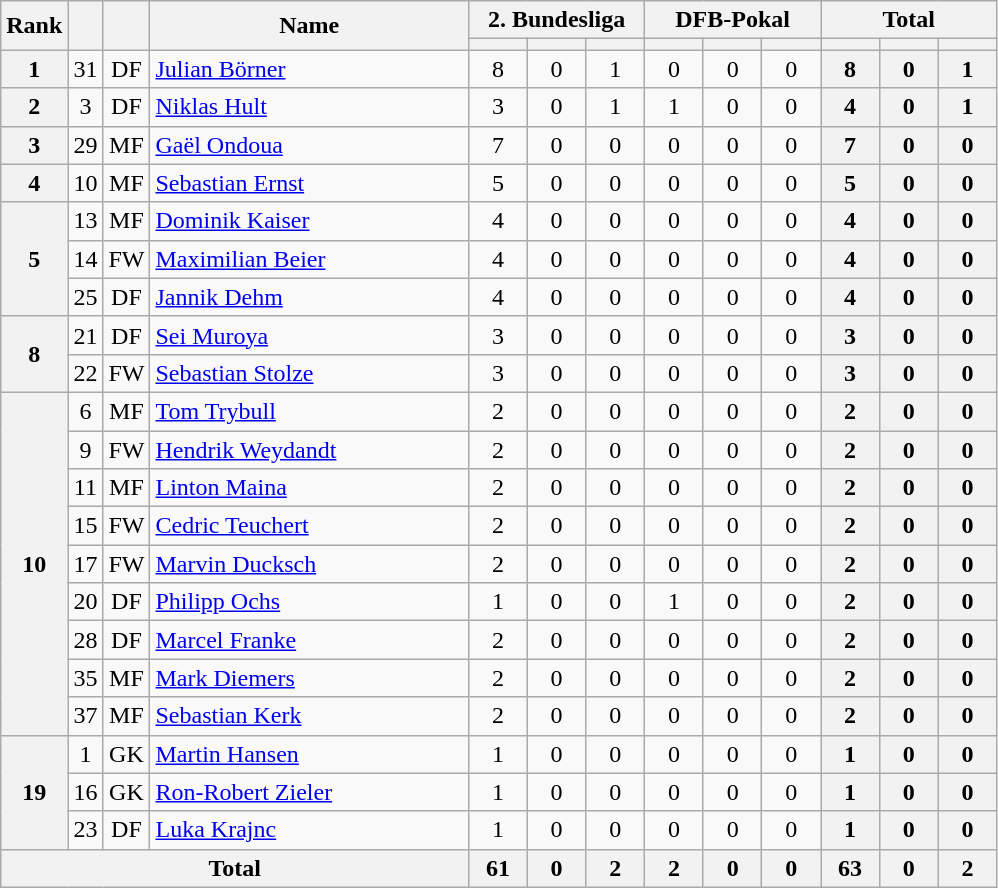<table class="wikitable" style="text-align:center;">
<tr>
<th rowspan=2>Rank</th>
<th rowspan=2></th>
<th rowspan=2></th>
<th rowspan=2 width=205>Name</th>
<th colspan=3 width=110>2. Bundesliga</th>
<th colspan=3 width=110>DFB-Pokal</th>
<th colspan=3 width=110>Total</th>
</tr>
<tr>
<th width=30></th>
<th width=30></th>
<th width=30></th>
<th width=30></th>
<th width=30></th>
<th width=30></th>
<th width=30></th>
<th width=30></th>
<th width=30></th>
</tr>
<tr>
<th>1</th>
<td>31</td>
<td>DF</td>
<td align="left"> <a href='#'>Julian Börner</a></td>
<td>8</td>
<td>0</td>
<td>1</td>
<td>0</td>
<td>0</td>
<td>0</td>
<th>8</th>
<th>0</th>
<th>1</th>
</tr>
<tr>
<th>2</th>
<td>3</td>
<td>DF</td>
<td align="left"> <a href='#'>Niklas Hult</a></td>
<td>3</td>
<td>0</td>
<td>1</td>
<td>1</td>
<td>0</td>
<td>0</td>
<th>4</th>
<th>0</th>
<th>1</th>
</tr>
<tr>
<th>3</th>
<td>29</td>
<td>MF</td>
<td align="left"> <a href='#'>Gaël Ondoua</a></td>
<td>7</td>
<td>0</td>
<td>0</td>
<td>0</td>
<td>0</td>
<td>0</td>
<th>7</th>
<th>0</th>
<th>0</th>
</tr>
<tr>
<th>4</th>
<td>10</td>
<td>MF</td>
<td align="left"> <a href='#'>Sebastian Ernst</a></td>
<td>5</td>
<td>0</td>
<td>0</td>
<td>0</td>
<td>0</td>
<td>0</td>
<th>5</th>
<th>0</th>
<th>0</th>
</tr>
<tr>
<th rowspan=3>5</th>
<td>13</td>
<td>MF</td>
<td align="left"> <a href='#'>Dominik Kaiser</a></td>
<td>4</td>
<td>0</td>
<td>0</td>
<td>0</td>
<td>0</td>
<td>0</td>
<th>4</th>
<th>0</th>
<th>0</th>
</tr>
<tr>
<td>14</td>
<td>FW</td>
<td align="left"> <a href='#'>Maximilian Beier</a></td>
<td>4</td>
<td>0</td>
<td>0</td>
<td>0</td>
<td>0</td>
<td>0</td>
<th>4</th>
<th>0</th>
<th>0</th>
</tr>
<tr>
<td>25</td>
<td>DF</td>
<td align="left"> <a href='#'>Jannik Dehm</a></td>
<td>4</td>
<td>0</td>
<td>0</td>
<td>0</td>
<td>0</td>
<td>0</td>
<th>4</th>
<th>0</th>
<th>0</th>
</tr>
<tr>
<th rowspan=2>8</th>
<td>21</td>
<td>DF</td>
<td align="left"> <a href='#'>Sei Muroya</a></td>
<td>3</td>
<td>0</td>
<td>0</td>
<td>0</td>
<td>0</td>
<td>0</td>
<th>3</th>
<th>0</th>
<th>0</th>
</tr>
<tr>
<td>22</td>
<td>FW</td>
<td align="left"> <a href='#'>Sebastian Stolze</a></td>
<td>3</td>
<td>0</td>
<td>0</td>
<td>0</td>
<td>0</td>
<td>0</td>
<th>3</th>
<th>0</th>
<th>0</th>
</tr>
<tr>
<th rowspan=9>10</th>
<td>6</td>
<td>MF</td>
<td align="left"> <a href='#'>Tom Trybull</a></td>
<td>2</td>
<td>0</td>
<td>0</td>
<td>0</td>
<td>0</td>
<td>0</td>
<th>2</th>
<th>0</th>
<th>0</th>
</tr>
<tr>
<td>9</td>
<td>FW</td>
<td align="left"> <a href='#'>Hendrik Weydandt</a></td>
<td>2</td>
<td>0</td>
<td>0</td>
<td>0</td>
<td>0</td>
<td>0</td>
<th>2</th>
<th>0</th>
<th>0</th>
</tr>
<tr>
<td>11</td>
<td>MF</td>
<td align="left"> <a href='#'>Linton Maina</a></td>
<td>2</td>
<td>0</td>
<td>0</td>
<td>0</td>
<td>0</td>
<td>0</td>
<th>2</th>
<th>0</th>
<th>0</th>
</tr>
<tr>
<td>15</td>
<td>FW</td>
<td align="left"> <a href='#'>Cedric Teuchert</a></td>
<td>2</td>
<td>0</td>
<td>0</td>
<td>0</td>
<td>0</td>
<td>0</td>
<th>2</th>
<th>0</th>
<th>0</th>
</tr>
<tr>
<td>17</td>
<td>FW</td>
<td align="left"> <a href='#'>Marvin Ducksch</a></td>
<td>2</td>
<td>0</td>
<td>0</td>
<td>0</td>
<td>0</td>
<td>0</td>
<th>2</th>
<th>0</th>
<th>0</th>
</tr>
<tr>
<td>20</td>
<td>DF</td>
<td align="left"> <a href='#'>Philipp Ochs</a></td>
<td>1</td>
<td>0</td>
<td>0</td>
<td>1</td>
<td>0</td>
<td>0</td>
<th>2</th>
<th>0</th>
<th>0</th>
</tr>
<tr>
<td>28</td>
<td>DF</td>
<td align="left"> <a href='#'>Marcel Franke</a></td>
<td>2</td>
<td>0</td>
<td>0</td>
<td>0</td>
<td>0</td>
<td>0</td>
<th>2</th>
<th>0</th>
<th>0</th>
</tr>
<tr>
<td>35</td>
<td>MF</td>
<td align="left"> <a href='#'>Mark Diemers</a></td>
<td>2</td>
<td>0</td>
<td>0</td>
<td>0</td>
<td>0</td>
<td>0</td>
<th>2</th>
<th>0</th>
<th>0</th>
</tr>
<tr>
<td>37</td>
<td>MF</td>
<td align="left"> <a href='#'>Sebastian Kerk</a></td>
<td>2</td>
<td>0</td>
<td>0</td>
<td>0</td>
<td>0</td>
<td>0</td>
<th>2</th>
<th>0</th>
<th>0</th>
</tr>
<tr>
<th rowspan=3>19</th>
<td>1</td>
<td>GK</td>
<td align="left"> <a href='#'>Martin Hansen</a></td>
<td>1</td>
<td>0</td>
<td>0</td>
<td>0</td>
<td>0</td>
<td>0</td>
<th>1</th>
<th>0</th>
<th>0</th>
</tr>
<tr>
<td>16</td>
<td>GK</td>
<td align="left"> <a href='#'>Ron-Robert Zieler</a></td>
<td>1</td>
<td>0</td>
<td>0</td>
<td>0</td>
<td>0</td>
<td>0</td>
<th>1</th>
<th>0</th>
<th>0</th>
</tr>
<tr>
<td>23</td>
<td>DF</td>
<td align="left"> <a href='#'>Luka Krajnc</a></td>
<td>1</td>
<td>0</td>
<td>0</td>
<td>0</td>
<td>0</td>
<td>0</td>
<th>1</th>
<th>0</th>
<th>0</th>
</tr>
<tr>
<th colspan="4">Total</th>
<th>61</th>
<th>0</th>
<th>2</th>
<th>2</th>
<th>0</th>
<th>0</th>
<th>63</th>
<th>0</th>
<th>2</th>
</tr>
</table>
